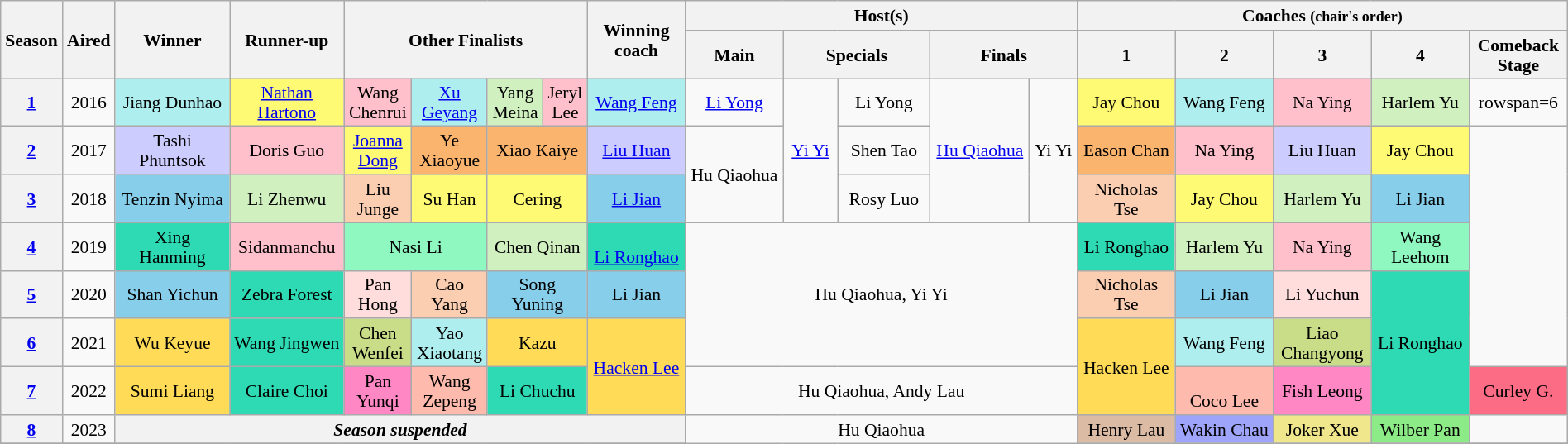<table class="wikitable" style="text-align:center; font-size:90%; line-height:16px;" width="100%">
<tr>
<th rowspan="2" scope="col" width="1%">Season</th>
<th width="02%" rowspan="2" scope="col">Aired</th>
<th rowspan="2" scope="col" width="7%">Winner</th>
<th rowspan="2" scope="col" width="7%">Runner-up</th>
<th colspan="4" rowspan="2" scope="col" width="10%">Other Finalists</th>
<th rowspan="2" scope="col" width="6%">Winning coach</th>
<th colspan="5" scope="col">Host(s)</th>
<th colspan="5" scope="col">Coaches <small>(chair's order)</small></th>
</tr>
<tr>
<th scope="col" width="06%">Main</th>
<th colspan=2 scope="col" width="09%">Specials</th>
<th colspan=2 scope="col" width="09%">Finals</th>
<th scope="col" width="06%">1</th>
<th scope="col" width="06%">2</th>
<th scope="col" width="06%">3</th>
<th scope="col" width="06%">4</th>
<th scope="col" width="06%">Comeback Stage</th>
</tr>
<tr>
<th scope="row"><a href='#'>1</a></th>
<td>2016</td>
<td style="background:#afeeee;">Jiang Dunhao</td>
<td style="background:#fffa73;"><a href='#'>Nathan Hartono</a></td>
<td style="background:pink;">Wang Chenrui</td>
<td style="background:#afeeee;"><a href='#'>Xu Geyang</a></td>
<td style="background:#d0f0c0;">Yang Meina</td>
<td style="background:pink;">Jeryl Lee</td>
<td style="background:#afeeee;"><a href='#'>Wang Feng</a></td>
<td><a href='#'>Li Yong</a></td>
<td rowspan=3><a href='#'>Yi Yi</a></td>
<td>Li Yong</td>
<td rowspan="3"><a href='#'>Hu Qiaohua</a></td>
<td rowspan="3">Yi Yi</td>
<td rowspan=1 style="background:#fffa73;">Jay Chou</td>
<td style="background:#afeeee;">Wang Feng</td>
<td style="background:pink;">Na Ying</td>
<td style="background:#d0f0c0;">Harlem Yu</td>
<td>rowspan=6 </td>
</tr>
<tr>
<th scope="row"><a href='#'>2</a></th>
<td>2017</td>
<td style="background:#ccf;">Tashi Phuntsok</td>
<td style="background:pink;">Doris Guo</td>
<td style="background:#fffa73;"><a href='#'>Joanna Dong</a></td>
<td style="background:#fbb46e;">Ye Xiaoyue</td>
<td colspan=2 style="background:#fbb46e;">Xiao Kaiye</td>
<td style="background:#ccf;"><a href='#'>Liu Huan</a></td>
<td rowspan="2">Hu Qiaohua</td>
<td>Shen Tao</td>
<td style="background:#fbb46e;">Eason Chan</td>
<td style="background:pink;">Na Ying</td>
<td style="background:#ccf;">Liu Huan</td>
<td rowspan=1 style="background:#fffa73;">Jay Chou</td>
</tr>
<tr>
<th scope="row"><a href='#'>3</a></th>
<td>2018</td>
<td style="background:#87ceeb;">Tenzin Nyima</td>
<td style="background:#d0f0c0;">Li Zhenwu</td>
<td style="background:#fbceb1;">Liu Junge</td>
<td style="background:#fffa73;">Su Han</td>
<td colspan=2 style="background:#fffa73;">Cering</td>
<td style="background:#87ceeb;"><a href='#'>Li Jian</a></td>
<td>Rosy Luo</td>
<td style="background:#fbceb1;">Nicholas Tse</td>
<td rowspan=1 style="background:#fffa73;">Jay Chou</td>
<td rowspan="1"  style="background:#d0f0c0;">Harlem Yu</td>
<td style="background:#87ceeb;">Li Jian</td>
</tr>
<tr>
<th rowspan=1 scope="row"><a href='#'>4</a></th>
<td>2019</td>
<td style="background:#2ddab4;">Xing Hanming</td>
<td style="background:pink;">Sidanmanchu</td>
<td colspan=2 style="background: #8ff7c0;">Nasi Li</td>
<td colspan=2 style="background:#d0f0c0;">Chen Qinan</td>
<td style="background:#2ddab4;"><br><a href='#'>Li Ronghao</a></td>
<td rowspan="3" colspan="5">Hu Qiaohua, Yi Yi</td>
<td rowspan=1 style="background:#2ddab4;">Li Ronghao</td>
<td rowspan="1" style="background:#d0f0c0;">Harlem Yu</td>
<td style="background:pink;">Na Ying</td>
<td style="background:#8ff7c0;">Wang Leehom</td>
</tr>
<tr>
<th><a href='#'>5</a></th>
<td>2020</td>
<td style="background:#87ceeb;">Shan Yichun</td>
<td style="background:#2ddab4;">Zebra Forest</td>
<td style="background:#ffdddd;">Pan Hong</td>
<td style="background:#fbceb1;">Cao Yang</td>
<td colspan=2 style="background:#87ceeb;">Song Yuning</td>
<td rowspan=1 style="background:#87ceeb;">Li Jian</td>
<td rowspan=1 style="background:#fbceb1;">Nicholas Tse</td>
<td rowspan=1 style="background:#87ceeb;">Li Jian</td>
<td style="background:#fdd;">Li Yuchun</td>
<td rowspan="3" style="background:#2ddab4;">Li Ronghao</td>
</tr>
<tr>
<th scope="row"><a href='#'>6</a></th>
<td>2021</td>
<td style="background:#ffdb58;">Wu Keyue</td>
<td style="background:#2ddab4;">Wang Jingwen</td>
<td style="background:#C9DC87;">Chen Wenfei</td>
<td style="background:#afeeee;">Yao Xiaotang</td>
<td colspan=2 style="background:#ffdb58;">Kazu</td>
<td rowspan=2 style="background:#ffdb58;"><a href='#'>Hacken Lee</a></td>
<td rowspan="2" style="background:#ffdb58;">Hacken Lee</td>
<td style="background:#afeeee;">Wang Feng</td>
<td style="background:#C9DC87;">Liao Changyong</td>
</tr>
<tr>
<th scope="row"><a href='#'>7</a></th>
<td>2022</td>
<td style="background:#ffdb58;">Sumi Liang</td>
<td style="background:#2ddab4;">Claire Choi</td>
<td style="background:#FF87C3;">Pan Yunqi</td>
<td style="background:#febaad;">Wang Zepeng</td>
<td colspan=2 style="background: #2ddab4;">Li Chuchu</td>
<td colspan="5">Hu Qiaohua, Andy Lau</td>
<td style="background:#febaad;"><br>Coco Lee</td>
<td style="background:#FF87C3;">Fish Leong</td>
<td rowspan="1" bgcolor="#FC6C85"> Curley G.</td>
</tr>
<tr>
<th scope="row"><a href='#'>8</a></th>
<td>2023</td>
<th colspan="7"><em>Season suspended</em></th>
<td colspan="5" rowspan="4">Hu Qiaohua</td>
<td style="background:#dbbba4;">Henry Lau</td>
<td style="background:#9ea4fa;">Wakin Chau</td>
<td style="background:khaki;">Joker Xue</td>
<td style="background:#8deb87;">Wilber Pan</td>
<td></td>
</tr>
<tr>
</tr>
</table>
